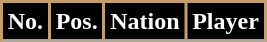<table class="wikitable sortable">
<tr>
<th style="background:#000; color:#FFF; border:2px solid #C39E6D;" scope="col">No.</th>
<th style="background:#000; color:#FFF; border:2px solid #C39E6D;" scope="col">Pos.</th>
<th style="background:#000; color:#FFF; border:2px solid #C39E6D;" scope="col">Nation</th>
<th style="background:#000; color:#FFF; border:2px solid #C39E6D;" scope="col">Player</th>
</tr>
<tr>
</tr>
</table>
